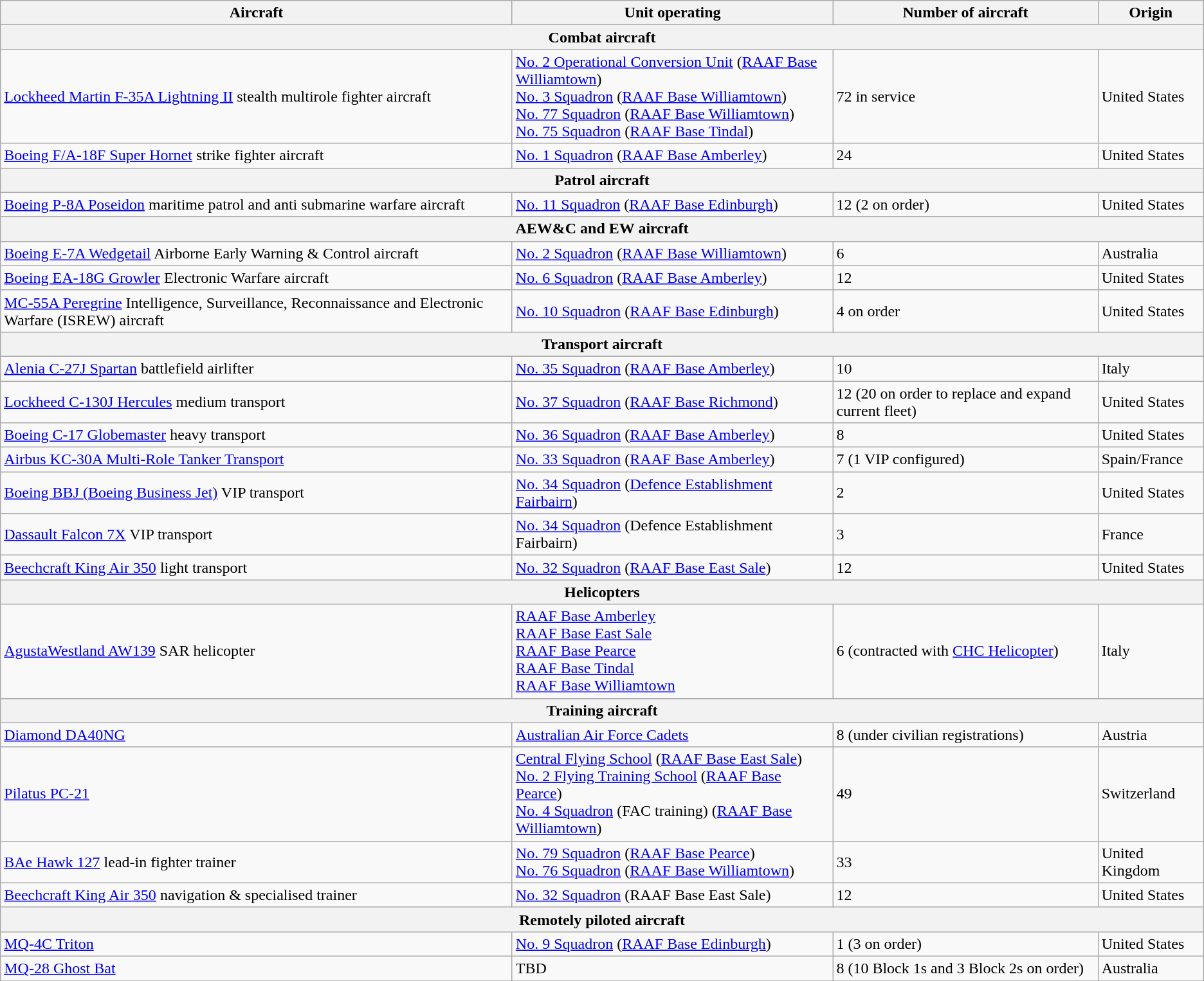<table class="wikitable">
<tr>
<th>Aircraft</th>
<th>Unit operating</th>
<th>Number of aircraft</th>
<th>Origin</th>
</tr>
<tr>
<th colspan="4" style="">Combat aircraft</th>
</tr>
<tr>
<td><a href='#'>Lockheed Martin F-35A Lightning II</a> stealth multirole fighter aircraft</td>
<td><a href='#'>No. 2 Operational Conversion Unit</a> (<a href='#'>RAAF Base Williamtown</a>)<br><a href='#'>No. 3 Squadron</a> (<a href='#'>RAAF Base Williamtown</a>)<br><a href='#'>No. 77 Squadron</a> (<a href='#'>RAAF Base Williamtown</a>)<br><a href='#'>No. 75 Squadron</a> (<a href='#'>RAAF Base Tindal</a>)</td>
<td>72 in service</td>
<td>United States</td>
</tr>
<tr>
<td><a href='#'>Boeing F/A-18F Super Hornet</a> strike fighter aircraft</td>
<td><a href='#'>No. 1 Squadron</a> (<a href='#'>RAAF Base Amberley</a>)<br></td>
<td>24</td>
<td>United States</td>
</tr>
<tr>
<th colspan="4" style="">Patrol aircraft</th>
</tr>
<tr>
<td><a href='#'>Boeing P-8A Poseidon</a> maritime patrol and anti submarine warfare aircraft</td>
<td><a href='#'>No. 11 Squadron</a> (<a href='#'>RAAF Base Edinburgh</a>)</td>
<td>12 (2 on order)</td>
<td>United States</td>
</tr>
<tr>
<th colspan="4" style="">AEW&C and EW aircraft</th>
</tr>
<tr>
<td><a href='#'>Boeing E-7A Wedgetail</a> Airborne Early Warning & Control aircraft</td>
<td><a href='#'>No. 2 Squadron</a> (<a href='#'>RAAF Base Williamtown</a>)</td>
<td>6</td>
<td>Australia</td>
</tr>
<tr>
<td><a href='#'>Boeing EA-18G Growler</a> Electronic Warfare aircraft</td>
<td><a href='#'>No. 6 Squadron</a> (<a href='#'>RAAF Base Amberley</a>)</td>
<td>12</td>
<td>United States</td>
</tr>
<tr>
<td><a href='#'>MC-55A Peregrine</a> Intelligence, Surveillance, Reconnaissance and Electronic Warfare (ISREW) aircraft</td>
<td><a href='#'>No. 10 Squadron</a> (<a href='#'>RAAF Base Edinburgh</a>)</td>
<td>4 on order </td>
<td>United States</td>
</tr>
<tr>
<th colspan="4" style="">Transport aircraft</th>
</tr>
<tr>
<td><a href='#'>Alenia C-27J Spartan</a> battlefield airlifter</td>
<td><a href='#'>No. 35 Squadron</a> (<a href='#'>RAAF Base Amberley</a>)</td>
<td>10</td>
<td>Italy</td>
</tr>
<tr>
<td><a href='#'>Lockheed C-130J Hercules</a> medium transport</td>
<td><a href='#'>No. 37 Squadron</a> (<a href='#'>RAAF Base Richmond</a>)</td>
<td>12 (20 on order to replace and expand current fleet)</td>
<td>United States</td>
</tr>
<tr>
<td><a href='#'>Boeing C-17 Globemaster</a> heavy transport</td>
<td><a href='#'>No. 36 Squadron</a> (<a href='#'>RAAF Base Amberley</a>)</td>
<td>8</td>
<td>United States</td>
</tr>
<tr>
<td><a href='#'>Airbus KC-30A Multi-Role Tanker Transport</a></td>
<td><a href='#'>No. 33 Squadron</a> (<a href='#'>RAAF Base Amberley</a>)</td>
<td>7 (1 VIP configured)</td>
<td>Spain/France</td>
</tr>
<tr>
<td><a href='#'>Boeing BBJ (Boeing Business Jet)</a> VIP transport</td>
<td><a href='#'>No. 34 Squadron</a> (<a href='#'>Defence Establishment Fairbairn</a>)</td>
<td>2</td>
<td>United States</td>
</tr>
<tr>
<td><a href='#'>Dassault Falcon 7X</a> VIP transport</td>
<td><a href='#'>No. 34 Squadron</a> (Defence Establishment Fairbairn)</td>
<td>3</td>
<td>France</td>
</tr>
<tr>
<td><a href='#'>Beechcraft King Air 350</a> light transport</td>
<td><a href='#'>No. 32 Squadron</a> (<a href='#'>RAAF Base East Sale</a>)</td>
<td>12</td>
<td>United States</td>
</tr>
<tr>
<th colspan="4" style="">Helicopters</th>
</tr>
<tr>
<td><a href='#'>AgustaWestland AW139</a> SAR helicopter</td>
<td><a href='#'>RAAF Base Amberley</a><br><a href='#'>RAAF Base East Sale</a><br><a href='#'>RAAF Base Pearce</a><br><a href='#'>RAAF Base Tindal</a><br><a href='#'>RAAF Base Williamtown</a></td>
<td>6 (contracted with <a href='#'>CHC Helicopter</a>)</td>
<td>Italy</td>
</tr>
<tr>
<th colspan="4" style="">Training aircraft</th>
</tr>
<tr>
<td><a href='#'>Diamond DA40NG</a></td>
<td><a href='#'>Australian Air Force Cadets</a></td>
<td>8 (under civilian registrations)</td>
<td>Austria</td>
</tr>
<tr>
<td><a href='#'>Pilatus PC-21</a></td>
<td><a href='#'>Central Flying School</a> (<a href='#'>RAAF Base East Sale</a>)<br><a href='#'>No. 2 Flying Training School</a> (<a href='#'>RAAF Base Pearce</a>)<br><a href='#'>No. 4 Squadron</a> (FAC training) (<a href='#'>RAAF Base Williamtown</a>)</td>
<td>49</td>
<td>Switzerland</td>
</tr>
<tr>
<td><a href='#'>BAe Hawk 127</a> lead-in fighter trainer</td>
<td><a href='#'>No. 79 Squadron</a> (<a href='#'>RAAF Base Pearce</a>)<br><a href='#'>No. 76 Squadron</a> (<a href='#'>RAAF Base Williamtown</a>)</td>
<td>33</td>
<td>United Kingdom</td>
</tr>
<tr>
<td><a href='#'>Beechcraft King Air 350</a> navigation & specialised trainer</td>
<td><a href='#'>No. 32 Squadron</a> (RAAF Base East Sale)</td>
<td>12</td>
<td>United States</td>
</tr>
<tr>
<th colspan="4" style="">Remotely piloted aircraft</th>
</tr>
<tr>
<td rowspan="1"><a href='#'>MQ-4C Triton</a></td>
<td><a href='#'>No. 9 Squadron</a> (<a href='#'>RAAF Base Edinburgh</a>)</td>
<td rowspan="1">1 (3 on order)</td>
<td rowspan="1">United States</td>
</tr>
<tr>
<td><a href='#'>MQ-28 Ghost Bat</a></td>
<td>TBD</td>
<td>8 (10 Block 1s and 3 Block 2s on order)</td>
<td>Australia</td>
</tr>
<tr>
</tr>
</table>
